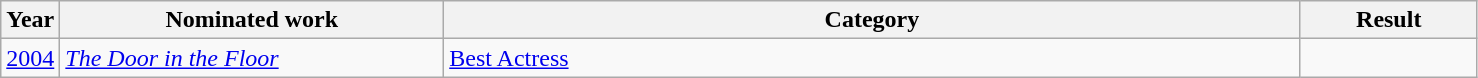<table class=wikitable>
<tr>
<th width=4%>Year</th>
<th width=26%>Nominated work</th>
<th width=58%>Category</th>
<th width=12%>Result</th>
</tr>
<tr>
<td><a href='#'>2004</a></td>
<td><em><a href='#'>The Door in the Floor</a></em></td>
<td><a href='#'>Best Actress</a></td>
<td></td>
</tr>
</table>
